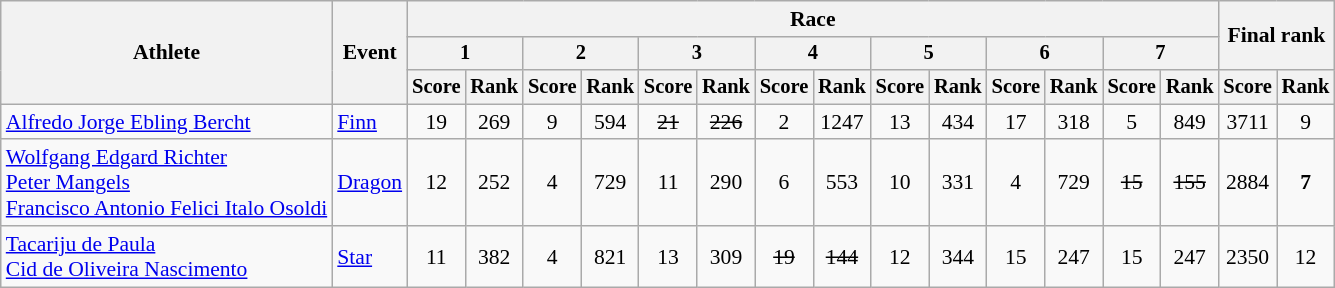<table class="wikitable" style="font-size:90%">
<tr>
<th rowspan="3">Athlete</th>
<th rowspan="3">Event</th>
<th colspan="14">Race</th>
<th rowspan=2 colspan="2">Final rank</th>
</tr>
<tr style="font-size:95%">
<th colspan="2">1</th>
<th colspan="2">2</th>
<th colspan="2">3</th>
<th colspan="2">4</th>
<th colspan="2">5</th>
<th colspan="2">6</th>
<th colspan="2">7</th>
</tr>
<tr style="font-size:95%">
<th>Score</th>
<th>Rank</th>
<th>Score</th>
<th>Rank</th>
<th>Score</th>
<th>Rank</th>
<th>Score</th>
<th>Rank</th>
<th>Score</th>
<th>Rank</th>
<th>Score</th>
<th>Rank</th>
<th>Score</th>
<th>Rank</th>
<th>Score</th>
<th>Rank</th>
</tr>
<tr align=center>
<td align=left><a href='#'>Alfredo Jorge Ebling Bercht</a></td>
<td align=left><a href='#'>Finn</a></td>
<td>19</td>
<td>269</td>
<td>9</td>
<td>594</td>
<td><s>21</s></td>
<td><s>226</s></td>
<td>2</td>
<td>1247</td>
<td>13</td>
<td>434</td>
<td>17</td>
<td>318</td>
<td>5</td>
<td>849</td>
<td>3711</td>
<td>9</td>
</tr>
<tr align=center>
<td align=left><a href='#'>Wolfgang Edgard Richter</a><br><a href='#'>Peter Mangels</a><br><a href='#'>Francisco Antonio Felici Italo Osoldi</a></td>
<td align=left><a href='#'>Dragon</a></td>
<td>12</td>
<td>252</td>
<td>4</td>
<td>729</td>
<td>11</td>
<td>290</td>
<td>6</td>
<td>553</td>
<td>10</td>
<td>331</td>
<td>4</td>
<td>729</td>
<td><s>15</s></td>
<td><s>155</s></td>
<td>2884</td>
<td><strong>7</strong></td>
</tr>
<tr align=center>
<td align=left><a href='#'>Tacariju de Paula</a><br><a href='#'>Cid de Oliveira Nascimento</a></td>
<td align=left><a href='#'>Star</a></td>
<td>11</td>
<td>382</td>
<td>4</td>
<td>821</td>
<td>13</td>
<td>309</td>
<td><s>19</s></td>
<td><s>144</s></td>
<td>12</td>
<td>344</td>
<td>15</td>
<td>247</td>
<td>15</td>
<td>247</td>
<td>2350</td>
<td>12</td>
</tr>
</table>
